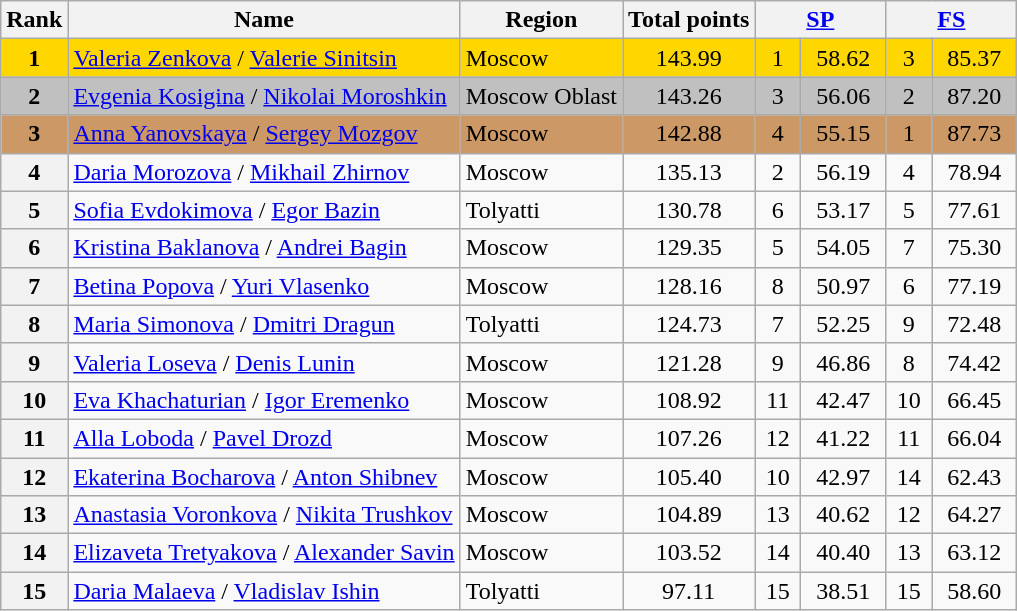<table class="wikitable sortable">
<tr>
<th>Rank</th>
<th>Name</th>
<th>Region</th>
<th>Total points</th>
<th colspan=2 width=80px><a href='#'>SP</a></th>
<th colspan=2 width=80px><a href='#'>FS</a></th>
</tr>
<tr bgcolor=gold>
<td align=center><strong>1</strong></td>
<td><a href='#'>Valeria Zenkova</a> / <a href='#'>Valerie Sinitsin</a></td>
<td>Moscow</td>
<td align=center>143.99</td>
<td align=center>1</td>
<td align=center>58.62</td>
<td align=center>3</td>
<td align=center>85.37</td>
</tr>
<tr bgcolor=silver>
<td align=center><strong>2</strong></td>
<td><a href='#'>Evgenia Kosigina</a> / <a href='#'>Nikolai Moroshkin</a></td>
<td>Moscow Oblast</td>
<td align=center>143.26</td>
<td align=center>3</td>
<td align=center>56.06</td>
<td align=center>2</td>
<td align=center>87.20</td>
</tr>
<tr bgcolor=cc9966>
<td align=center><strong>3</strong></td>
<td><a href='#'>Anna Yanovskaya</a> / <a href='#'>Sergey Mozgov</a></td>
<td>Moscow</td>
<td align=center>142.88</td>
<td align=center>4</td>
<td align=center>55.15</td>
<td align=center>1</td>
<td align=center>87.73</td>
</tr>
<tr>
<th>4</th>
<td><a href='#'>Daria Morozova</a> / <a href='#'>Mikhail Zhirnov</a></td>
<td>Moscow</td>
<td align=center>135.13</td>
<td align=center>2</td>
<td align=center>56.19</td>
<td align=center>4</td>
<td align=center>78.94</td>
</tr>
<tr>
<th>5</th>
<td><a href='#'>Sofia Evdokimova</a> / <a href='#'>Egor Bazin</a></td>
<td>Tolyatti</td>
<td align=center>130.78</td>
<td align=center>6</td>
<td align=center>53.17</td>
<td align=center>5</td>
<td align=center>77.61</td>
</tr>
<tr>
<th>6</th>
<td><a href='#'>Kristina Baklanova</a> / <a href='#'>Andrei Bagin</a></td>
<td>Moscow</td>
<td align=center>129.35</td>
<td align=center>5</td>
<td align=center>54.05</td>
<td align=center>7</td>
<td align=center>75.30</td>
</tr>
<tr>
<th>7</th>
<td><a href='#'>Betina Popova</a> / <a href='#'>Yuri Vlasenko</a></td>
<td>Moscow</td>
<td align=center>128.16</td>
<td align=center>8</td>
<td align=center>50.97</td>
<td align=center>6</td>
<td align=center>77.19</td>
</tr>
<tr>
<th>8</th>
<td><a href='#'>Maria Simonova</a> / <a href='#'>Dmitri Dragun</a></td>
<td>Tolyatti</td>
<td align=center>124.73</td>
<td align=center>7</td>
<td align=center>52.25</td>
<td align=center>9</td>
<td align=center>72.48</td>
</tr>
<tr>
<th>9</th>
<td><a href='#'>Valeria Loseva</a> / <a href='#'>Denis Lunin</a></td>
<td>Moscow</td>
<td align=center>121.28</td>
<td align=center>9</td>
<td align=center>46.86</td>
<td align=center>8</td>
<td align=center>74.42</td>
</tr>
<tr>
<th>10</th>
<td><a href='#'>Eva Khachaturian</a> / <a href='#'>Igor Eremenko</a></td>
<td>Moscow</td>
<td align=center>108.92</td>
<td align=center>11</td>
<td align=center>42.47</td>
<td align=center>10</td>
<td align=center>66.45</td>
</tr>
<tr>
<th>11</th>
<td><a href='#'>Alla Loboda</a> / <a href='#'>Pavel Drozd</a></td>
<td>Moscow</td>
<td align=center>107.26</td>
<td align=center>12</td>
<td align=center>41.22</td>
<td align=center>11</td>
<td align=center>66.04</td>
</tr>
<tr>
<th>12</th>
<td><a href='#'>Ekaterina Bocharova</a> / <a href='#'>Anton Shibnev</a></td>
<td>Moscow</td>
<td align=center>105.40</td>
<td align=center>10</td>
<td align=center>42.97</td>
<td align=center>14</td>
<td align=center>62.43</td>
</tr>
<tr>
<th>13</th>
<td><a href='#'>Anastasia Voronkova</a> / <a href='#'>Nikita Trushkov</a></td>
<td>Moscow</td>
<td align=center>104.89</td>
<td align=center>13</td>
<td align=center>40.62</td>
<td align=center>12</td>
<td align=center>64.27</td>
</tr>
<tr>
<th>14</th>
<td><a href='#'>Elizaveta Tretyakova</a> / <a href='#'>Alexander Savin</a></td>
<td>Moscow</td>
<td align=center>103.52</td>
<td align=center>14</td>
<td align=center>40.40</td>
<td align=center>13</td>
<td align=center>63.12</td>
</tr>
<tr>
<th>15</th>
<td><a href='#'>Daria Malaeva</a> / <a href='#'>Vladislav Ishin</a></td>
<td>Tolyatti</td>
<td align=center>97.11</td>
<td align=center>15</td>
<td align=center>38.51</td>
<td align=center>15</td>
<td align=center>58.60</td>
</tr>
</table>
